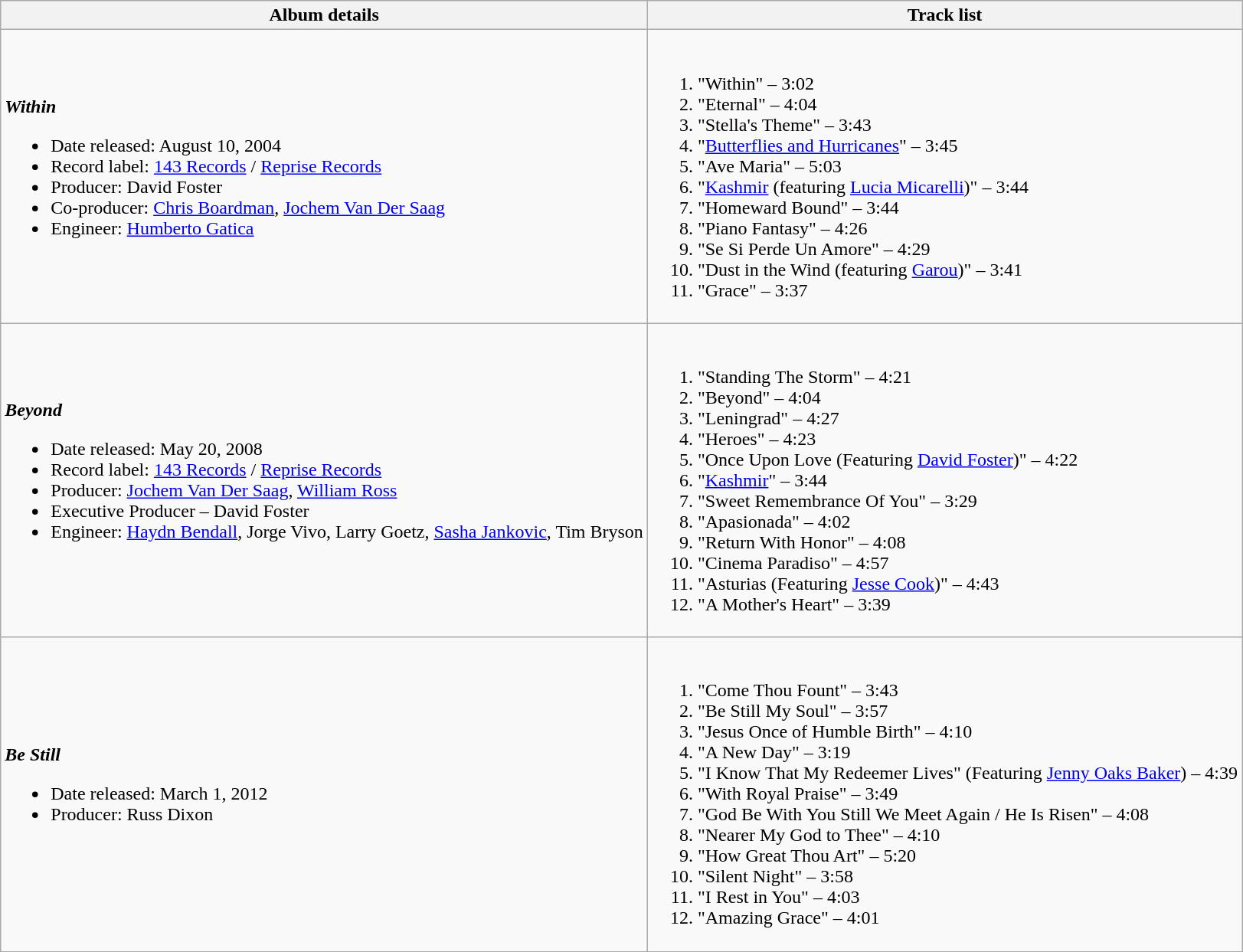<table class="wikitable">
<tr>
<th>Album details</th>
<th>Track list</th>
</tr>
<tr>
<td><strong><em>Within</em></strong><br><ul><li>Date released: August 10, 2004</li><li>Record label: <a href='#'>143 Records</a> / <a href='#'>Reprise Records</a></li><li>Producer: David Foster</li><li>Co-producer: <a href='#'>Chris Boardman</a>, <a href='#'>Jochem Van Der Saag</a></li><li>Engineer: <a href='#'>Humberto Gatica</a></li></ul></td>
<td><br><ol><li>"Within" – 3:02</li><li>"Eternal" – 4:04</li><li>"Stella's Theme" – 3:43</li><li>"<a href='#'>Butterflies and Hurricanes</a>" – 3:45</li><li>"Ave Maria" – 5:03</li><li>"<a href='#'>Kashmir</a> (featuring <a href='#'>Lucia Micarelli</a>)" – 3:44</li><li>"Homeward Bound" – 3:44</li><li>"Piano Fantasy" – 4:26</li><li>"Se Si Perde Un Amore" – 4:29</li><li>"Dust in the Wind (featuring <a href='#'>Garou</a>)" – 3:41</li><li>"Grace" – 3:37</li></ol></td>
</tr>
<tr>
<td><strong><em>Beyond</em></strong><br><ul><li>Date released: May 20, 2008</li><li>Record label: <a href='#'>143 Records</a> / <a href='#'>Reprise Records</a></li><li>Producer: <a href='#'>Jochem Van Der Saag</a>, <a href='#'>William Ross</a></li><li>Executive Producer – David Foster</li><li>Engineer: <a href='#'>Haydn Bendall</a>, Jorge Vivo, Larry Goetz, <a href='#'>Sasha Jankovic</a>, Tim Bryson</li></ul></td>
<td><br><ol><li>"Standing The Storm" – 4:21</li><li>"Beyond" – 4:04</li><li>"Leningrad" – 4:27</li><li>"Heroes" – 4:23</li><li>"Once Upon Love (Featuring <a href='#'>David Foster</a>)" – 4:22</li><li>"<a href='#'>Kashmir</a>" – 3:44</li><li>"Sweet Remembrance Of You" – 3:29</li><li>"Apasionada" – 4:02</li><li>"Return With Honor" – 4:08</li><li>"Cinema Paradiso" – 4:57</li><li>"Asturias (Featuring <a href='#'>Jesse Cook</a>)" – 4:43</li><li>"A Mother's Heart" – 3:39</li></ol></td>
</tr>
<tr>
<td><strong><em>Be Still</em></strong><br><ul><li>Date released: March 1, 2012</li><li>Producer: Russ Dixon</li></ul></td>
<td><br><ol><li>"Come Thou Fount" – 3:43</li><li>"Be Still My Soul" – 3:57</li><li>"Jesus Once of Humble Birth" – 4:10</li><li>"A New Day" – 3:19</li><li>"I Know That My Redeemer Lives" (Featuring <a href='#'>Jenny Oaks Baker</a>) – 4:39</li><li>"With Royal Praise" – 3:49</li><li>"God Be With You Still We Meet Again / He Is Risen" – 4:08</li><li>"Nearer My God to Thee" – 4:10</li><li>"How Great Thou Art" – 5:20</li><li>"Silent Night" – 3:58</li><li>"I Rest in You" – 4:03</li><li>"Amazing Grace" – 4:01</li></ol></td>
</tr>
<tr>
</tr>
</table>
